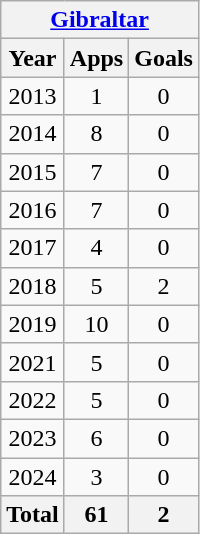<table class="wikitable" style="text-align:center">
<tr>
<th colspan=3><a href='#'>Gibraltar</a></th>
</tr>
<tr>
<th>Year</th>
<th>Apps</th>
<th>Goals</th>
</tr>
<tr>
<td>2013</td>
<td>1</td>
<td>0</td>
</tr>
<tr>
<td>2014</td>
<td>8</td>
<td>0</td>
</tr>
<tr>
<td>2015</td>
<td>7</td>
<td>0</td>
</tr>
<tr>
<td>2016</td>
<td>7</td>
<td>0</td>
</tr>
<tr>
<td>2017</td>
<td>4</td>
<td>0</td>
</tr>
<tr>
<td>2018</td>
<td>5</td>
<td>2</td>
</tr>
<tr>
<td>2019</td>
<td>10</td>
<td>0</td>
</tr>
<tr>
<td>2021</td>
<td>5</td>
<td>0</td>
</tr>
<tr>
<td>2022</td>
<td>5</td>
<td>0</td>
</tr>
<tr>
<td>2023</td>
<td>6</td>
<td>0</td>
</tr>
<tr>
<td>2024</td>
<td>3</td>
<td>0</td>
</tr>
<tr>
<th>Total</th>
<th>61</th>
<th>2</th>
</tr>
</table>
